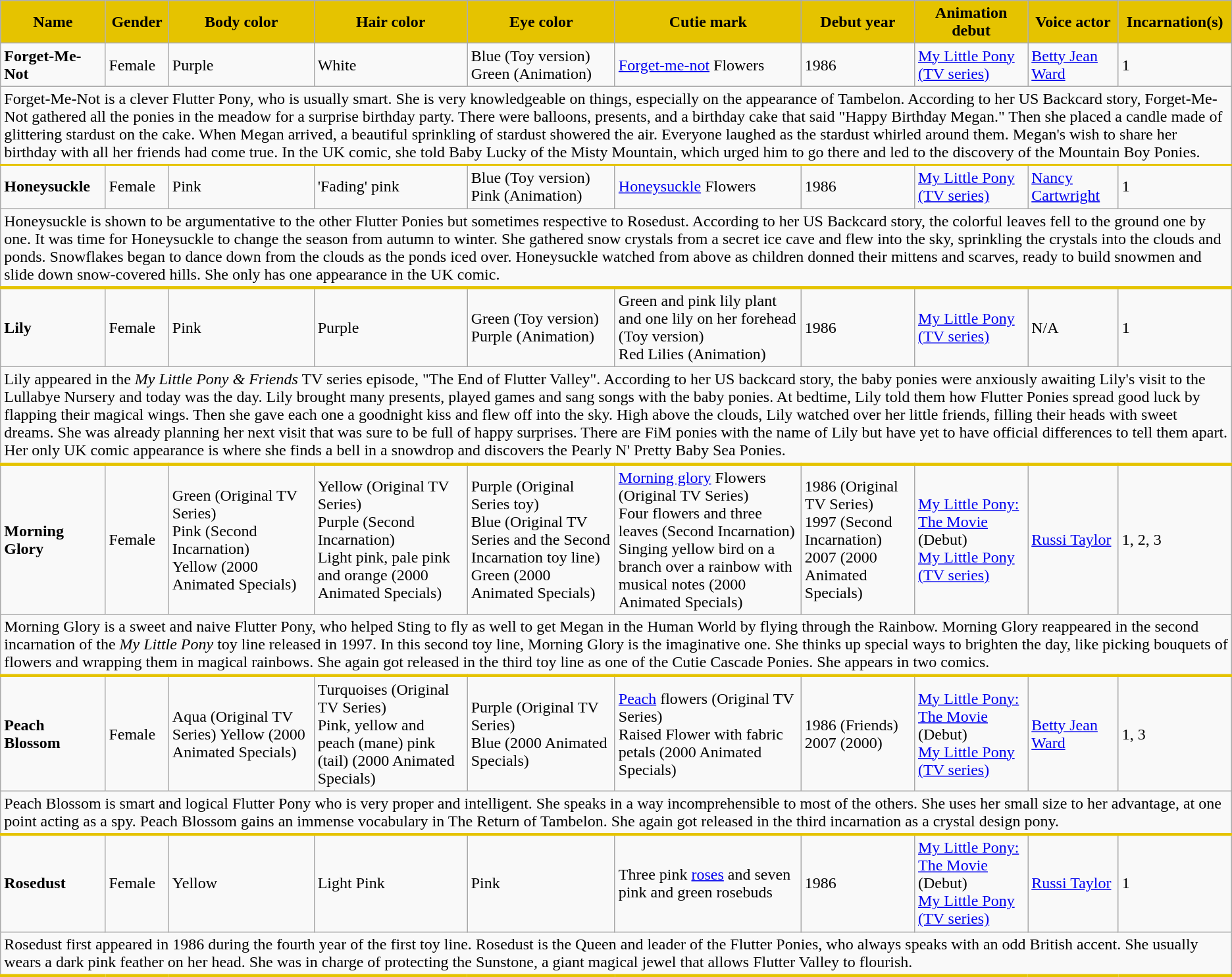<table class="wikitable mw-collapsible mw-collapsed sortable" style= cellpadding="10" "background: #E5C300;">
<tr>
<th style="background:#E5C300;">Name</th>
<th style="background:#E5C300;">Gender</th>
<th style="background:#E5C300;">Body color</th>
<th style="background:#E5C300;">Hair color</th>
<th style="background:#E5C300;">Eye color</th>
<th style="background:#E5C300;">Cutie mark</th>
<th style="background:#E5C300;">Debut year</th>
<th style="background:#E5C300;">Animation debut</th>
<th style="background:#E5C300;">Voice actor</th>
<th style="background:#E5C300;">Incarnation(s)</th>
</tr>
<tr>
<td><strong>Forget-Me-Not</strong></td>
<td>Female</td>
<td>Purple</td>
<td>White</td>
<td>Blue (Toy version)<br>Green (Animation)</td>
<td><a href='#'>Forget-me-not</a> Flowers</td>
<td>1986</td>
<td><a href='#'>My Little Pony (TV series)</a></td>
<td><a href='#'>Betty Jean Ward</a></td>
<td>1</td>
</tr>
<tr>
<td style="border-bottom: 2px solid #E5C300;" colspan="14">Forget-Me-Not is a clever Flutter Pony, who is usually smart. She is very knowledgeable on things, especially on the appearance of Tambelon. According to her US Backcard story, Forget-Me-Not gathered all the ponies in the meadow for a surprise birthday party. There were balloons, presents, and a birthday cake that said "Happy Birthday Megan." Then she placed a candle made of glittering stardust on the cake. When Megan arrived, a beautiful sprinkling of stardust showered the air. Everyone laughed as the stardust whirled around them. Megan's wish to share her birthday with all her friends had come true. In the UK comic, she told Baby Lucky of the Misty Mountain, which urged him to go there and led to the discovery of the Mountain Boy Ponies.</td>
</tr>
<tr>
<td><strong>Honeysuckle</strong></td>
<td>Female</td>
<td>Pink</td>
<td>'Fading' pink</td>
<td>Blue (Toy version)<br>Pink (Animation)</td>
<td><a href='#'>Honeysuckle</a> Flowers</td>
<td>1986</td>
<td><a href='#'>My Little Pony (TV series)</a></td>
<td><a href='#'>Nancy Cartwright</a></td>
<td>1</td>
</tr>
<tr>
<td style="border-bottom: 3px solid #E5C300;" colspan="14">Honeysuckle is shown to be argumentative to the other Flutter Ponies but sometimes respective to Rosedust. According to her US Backcard story, the colorful leaves fell to the ground one by one. It was time for Honeysuckle to change the season from autumn to winter. She gathered snow crystals from a secret ice cave and flew into the sky, sprinkling the crystals into the clouds and ponds. Snowflakes began to dance down from the clouds as the ponds iced over. Honeysuckle watched from above as children donned their mittens and scarves, ready to build snowmen and slide down snow-covered hills. She only has one appearance in the UK comic.</td>
</tr>
<tr>
<td><strong>Lily</strong></td>
<td>Female</td>
<td>Pink</td>
<td>Purple</td>
<td>Green (Toy version)<br>Purple (Animation)</td>
<td>Green and pink lily plant and one lily on her forehead (Toy version)<br>Red Lilies (Animation)</td>
<td>1986</td>
<td><a href='#'>My Little Pony (TV series)</a></td>
<td>N/A</td>
<td>1</td>
</tr>
<tr>
<td style="border-bottom: 3px solid #E5C300;" colspan="14">Lily appeared in the <em>My Little Pony & Friends</em> TV series episode, "The End of Flutter Valley". According to her US backcard story, the baby ponies were anxiously awaiting Lily's visit to the Lullabye Nursery and today was the day. Lily brought many presents, played games and sang songs with the baby ponies. At bedtime, Lily told them how Flutter Ponies spread good luck by flapping their magical wings. Then she gave each one a goodnight kiss and flew off into the sky. High above the clouds, Lily watched over her little friends, filling their heads with sweet dreams. She was already planning her next visit that was sure to be full of happy surprises. There are FiM ponies with the name of Lily but have yet to have official differences to tell them apart. Her only UK comic appearance is where she finds a bell in a snowdrop and discovers the Pearly N' Pretty Baby Sea Ponies.</td>
</tr>
<tr>
<td><strong>Morning Glory</strong></td>
<td>Female</td>
<td>Green (Original TV Series)<br>Pink (Second Incarnation)<br>Yellow (2000 Animated Specials)</td>
<td>Yellow (Original TV Series)<br>Purple (Second Incarnation)<br>Light pink, pale pink and orange (2000 Animated Specials)</td>
<td>Purple (Original Series toy)<br>Blue (Original TV Series and the Second Incarnation toy line)<br>Green (2000 Animated Specials)</td>
<td><a href='#'>Morning glory</a> Flowers (Original TV Series)<br>Four flowers and three leaves (Second Incarnation)<br>Singing yellow bird on a branch over a rainbow with musical notes (2000 Animated Specials)</td>
<td>1986 (Original TV Series)<br>1997 (Second Incarnation)<br>2007 (2000 Animated Specials)</td>
<td><a href='#'>My Little Pony: The Movie</a> (Debut)<br><a href='#'>My Little Pony (TV series)</a></td>
<td><a href='#'>Russi Taylor</a></td>
<td>1, 2, 3</td>
</tr>
<tr>
<td style="border-bottom: 3px solid #E5C300;" colspan="14">Morning Glory is a sweet and naive Flutter Pony, who helped Sting to fly as well to get Megan in the Human World by flying through the Rainbow. Morning Glory reappeared in the second incarnation of the <em>My Little Pony</em> toy line released in 1997. In this second toy line, Morning Glory is the imaginative one. She thinks up special ways to brighten the day, like picking bouquets of flowers and wrapping them in magical rainbows. She again got released in the third toy line as one of the Cutie Cascade Ponies. She appears in two comics.</td>
</tr>
<tr>
<td><strong>Peach Blossom</strong></td>
<td>Female</td>
<td>Aqua (Original TV Series) Yellow (2000 Animated Specials)</td>
<td>Turquoises (Original TV Series)<br>Pink, yellow and peach (mane) pink (tail) (2000 Animated Specials)</td>
<td>Purple (Original TV Series)<br>Blue (2000 Animated Specials)</td>
<td><a href='#'>Peach</a> flowers (Original TV Series)<br>Raised Flower with fabric petals (2000 Animated Specials)</td>
<td>1986 (Friends)<br>2007 (2000)</td>
<td><a href='#'>My Little Pony: The Movie</a> (Debut)<br><a href='#'>My Little Pony (TV series)</a></td>
<td><a href='#'>Betty Jean Ward</a></td>
<td>1, 3</td>
</tr>
<tr>
<td style="border-bottom: 3px solid #E5C300;" colspan="14">Peach Blossom is smart and logical Flutter Pony who is very proper and intelligent. She speaks in a way incomprehensible to most of the others. She uses her small size to her advantage, at one point acting as a spy. Peach Blossom gains an immense vocabulary in The Return of Tambelon. She again got released in the third incarnation as a crystal design pony.</td>
</tr>
<tr>
<td><strong>Rosedust</strong></td>
<td>Female</td>
<td>Yellow</td>
<td>Light Pink</td>
<td>Pink</td>
<td>Three pink <a href='#'>roses</a> and seven pink and green rosebuds</td>
<td>1986</td>
<td><a href='#'>My Little Pony: The Movie</a> (Debut)<br><a href='#'>My Little Pony (TV series)</a></td>
<td><a href='#'>Russi Taylor</a></td>
<td>1</td>
</tr>
<tr>
<td style="border-bottom: 3px solid #E5C300;" colspan="14">Rosedust first appeared in 1986 during the fourth year of the first toy line. Rosedust is the Queen and leader of the Flutter Ponies, who always speaks with an odd British accent. She usually wears a dark pink feather on her head. She was in charge of protecting the Sunstone, a giant magical jewel that allows Flutter Valley to flourish.</td>
</tr>
</table>
